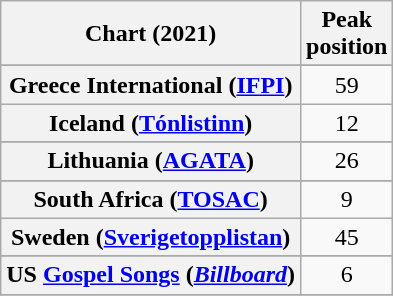<table class="wikitable sortable plainrowheaders" style="text-align:center">
<tr>
<th scope="col">Chart (2021)</th>
<th scope="col">Peak<br>position</th>
</tr>
<tr>
</tr>
<tr>
</tr>
<tr>
</tr>
<tr>
</tr>
<tr>
</tr>
<tr>
<th scope="row">Greece International (<a href='#'>IFPI</a>)</th>
<td>59</td>
</tr>
<tr>
<th scope="row">Iceland (<a href='#'>Tónlistinn</a>)</th>
<td>12</td>
</tr>
<tr>
</tr>
<tr>
<th scope="row">Lithuania (<a href='#'>AGATA</a>)</th>
<td>26</td>
</tr>
<tr>
</tr>
<tr>
</tr>
<tr>
</tr>
<tr>
</tr>
<tr>
<th scope="row">South Africa (<a href='#'>TOSAC</a>)</th>
<td>9</td>
</tr>
<tr>
<th scope="row">Sweden (<a href='#'>Sverigetopplistan</a>)</th>
<td>45</td>
</tr>
<tr>
</tr>
<tr>
</tr>
<tr>
</tr>
<tr>
<th scope="row">US <a href='#'>Gospel Songs</a> (<em><a href='#'>Billboard</a></em>)</th>
<td>6</td>
</tr>
<tr>
</tr>
</table>
